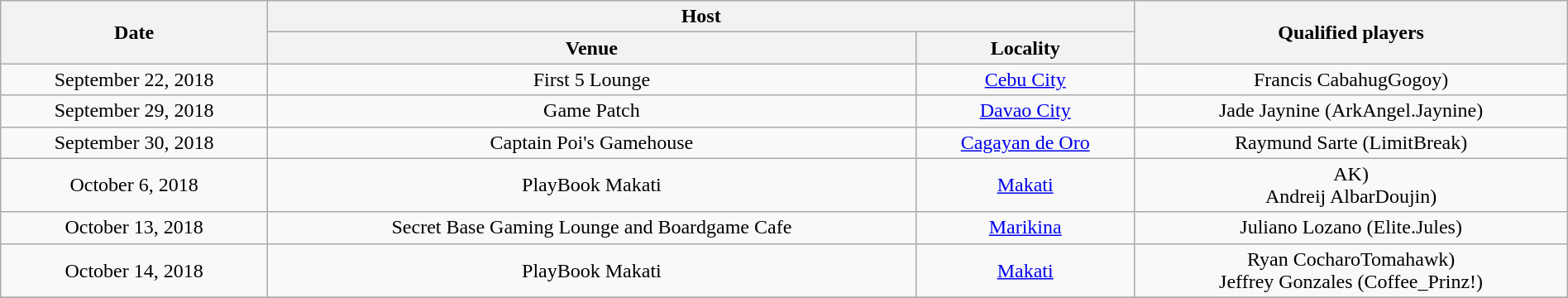<table class="wikitable collapsible" style="text-align: center;" width=100%>
<tr>
<th rowspan=2>Date</th>
<th colspan=2>Host</th>
<th rowspan=2>Qualified players</th>
</tr>
<tr>
<th>Venue</th>
<th>Locality</th>
</tr>
<tr>
<td>September 22, 2018</td>
<td>First 5 Lounge</td>
<td><a href='#'>Cebu City</a></td>
<td>Francis CabahugGogoy)</td>
</tr>
<tr>
<td>September 29, 2018</td>
<td>Game Patch</td>
<td><a href='#'>Davao City</a></td>
<td>Jade Jaynine (ArkAngel.Jaynine)</td>
</tr>
<tr>
<td>September 30, 2018</td>
<td>Captain Poi's Gamehouse</td>
<td><a href='#'>Cagayan de Oro</a></td>
<td>Raymund Sarte (LimitBreak)</td>
</tr>
<tr>
<td>October 6, 2018</td>
<td>PlayBook Makati</td>
<td><a href='#'>Makati</a></td>
<td Alexandre Lavarez>AK)<br> Andreij AlbarDoujin)</td>
</tr>
<tr>
<td>October 13, 2018</td>
<td>Secret Base Gaming Lounge and Boardgame Cafe</td>
<td><a href='#'>Marikina</a></td>
<td>Juliano Lozano (Elite.Jules)</td>
</tr>
<tr>
<td>October 14, 2018</td>
<td>PlayBook Makati</td>
<td><a href='#'>Makati</a></td>
<td>Ryan CocharoTomahawk)<br>Jeffrey Gonzales (Coffee_Prinz!)</td>
</tr>
<tr>
</tr>
</table>
